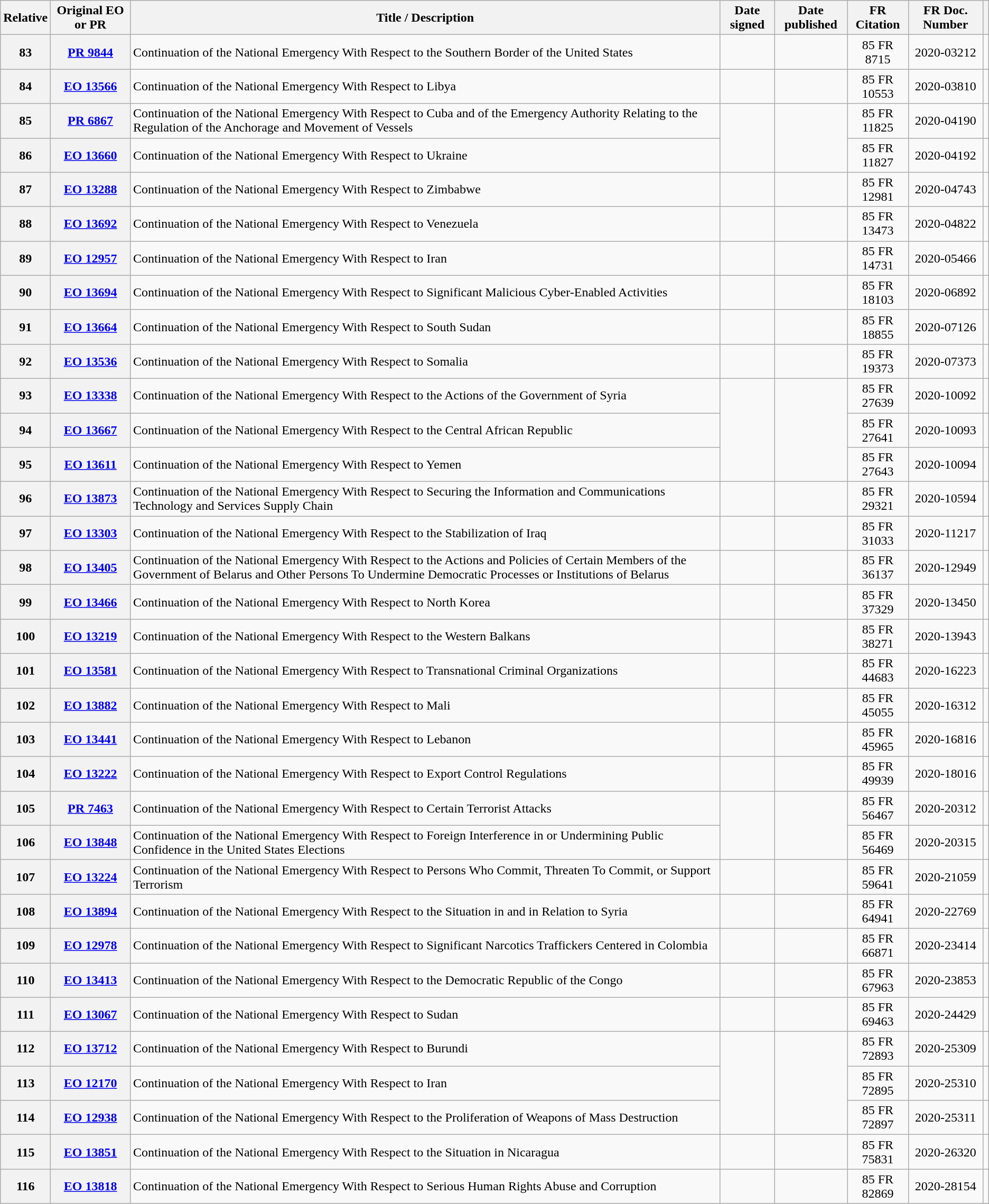<table class="wikitable sortable">
<tr style="text-align:center">
<th>Relative </th>
<th>Original EO or PR </th>
<th>Title / Description</th>
<th>Date signed</th>
<th>Date published</th>
<th>FR Citation</th>
<th>FR Doc. Number</th>
<th class="unsortable"></th>
</tr>
<tr style="text-align:center">
<th>83</th>
<th><a href='#'>PR 9844</a></th>
<td style="text-align:left">Continuation of the National Emergency With Respect to the Southern Border of the United States</td>
<td></td>
<td></td>
<td>85 FR 8715</td>
<td>2020-03212</td>
<td></td>
</tr>
<tr style="text-align:center">
<th>84</th>
<th><a href='#'>EO 13566</a></th>
<td style="text-align:left">Continuation of the National Emergency With Respect to Libya</td>
<td></td>
<td></td>
<td>85 FR 10553</td>
<td>2020-03810</td>
<td></td>
</tr>
<tr style="text-align:center">
<th>85</th>
<th><a href='#'>PR 6867</a></th>
<td style="text-align:left">Continuation of the National Emergency With Respect to Cuba and of the Emergency Authority Relating to the Regulation of the Anchorage and Movement of Vessels</td>
<td rowspan=2></td>
<td rowspan=2></td>
<td>85 FR 11825</td>
<td>2020-04190</td>
<td></td>
</tr>
<tr style="text-align:center">
<th>86</th>
<th><a href='#'>EO 13660</a></th>
<td style="text-align:left">Continuation of the National Emergency With Respect to Ukraine</td>
<td>85 FR 11827</td>
<td>2020-04192</td>
<td></td>
</tr>
<tr style="text-align:center">
<th>87</th>
<th><a href='#'>EO 13288</a></th>
<td style="text-align:left">Continuation of the National Emergency With Respect to Zimbabwe</td>
<td></td>
<td></td>
<td>85 FR 12981</td>
<td>2020-04743</td>
<td></td>
</tr>
<tr style="text-align:center">
<th>88</th>
<th><a href='#'>EO 13692</a></th>
<td style="text-align:left">Continuation of the National Emergency With Respect to Venezuela</td>
<td></td>
<td></td>
<td>85 FR 13473</td>
<td>2020-04822</td>
<td></td>
</tr>
<tr style="text-align:center">
<th>89</th>
<th><a href='#'>EO 12957</a></th>
<td style="text-align:left">Continuation of the National Emergency With Respect to Iran</td>
<td></td>
<td></td>
<td>85 FR 14731</td>
<td>2020-05466</td>
<td></td>
</tr>
<tr style="text-align:center">
<th>90</th>
<th><a href='#'>EO 13694</a></th>
<td style="text-align:left">Continuation of the National Emergency With Respect to Significant Malicious Cyber-Enabled Activities</td>
<td></td>
<td></td>
<td>85 FR 18103</td>
<td>2020-06892</td>
<td></td>
</tr>
<tr style="text-align:center">
<th>91</th>
<th><a href='#'>EO 13664</a></th>
<td style="text-align:left">Continuation of the National Emergency With Respect to South Sudan</td>
<td></td>
<td></td>
<td>85 FR 18855</td>
<td>2020-07126</td>
<td></td>
</tr>
<tr style="text-align:center">
<th>92</th>
<th><a href='#'>EO 13536</a></th>
<td style="text-align:left">Continuation of the National Emergency With Respect to Somalia</td>
<td></td>
<td></td>
<td>85 FR 19373</td>
<td>2020-07373</td>
<td></td>
</tr>
<tr style="text-align:center">
<th>93</th>
<th><a href='#'>EO 13338</a></th>
<td style="text-align:left">Continuation of the National Emergency With Respect to the Actions of the Government of Syria</td>
<td rowspan=3></td>
<td rowspan=3></td>
<td>85 FR 27639</td>
<td>2020-10092</td>
<td></td>
</tr>
<tr style="text-align:center">
<th>94</th>
<th><a href='#'>EO 13667</a></th>
<td style="text-align:left">Continuation of the National Emergency With Respect to the Central African Republic</td>
<td>85 FR 27641</td>
<td>2020-10093</td>
<td></td>
</tr>
<tr style="text-align:center">
<th>95</th>
<th><a href='#'>EO 13611</a></th>
<td style="text-align:left">Continuation of the National Emergency With Respect to Yemen</td>
<td>85 FR 27643</td>
<td>2020-10094</td>
<td></td>
</tr>
<tr style="text-align:center">
<th>96</th>
<th><a href='#'>EO 13873</a></th>
<td style="text-align:left">Continuation of the National Emergency With Respect to Securing the Information and Communications Technology and Services Supply Chain</td>
<td></td>
<td></td>
<td>85 FR 29321</td>
<td>2020-10594</td>
<td></td>
</tr>
<tr style="text-align:center">
<th>97</th>
<th><a href='#'>EO 13303</a></th>
<td style="text-align:left">Continuation of the National Emergency With Respect to the Stabilization of Iraq</td>
<td></td>
<td></td>
<td>85 FR 31033</td>
<td>2020-11217</td>
<td></td>
</tr>
<tr style="text-align:center">
<th>98</th>
<th><a href='#'>EO 13405</a></th>
<td style="text-align:left">Continuation of the National Emergency With Respect to the Actions and Policies of Certain Members of the Government of Belarus and Other Persons To Undermine Democratic Processes or Institutions of Belarus</td>
<td></td>
<td></td>
<td>85 FR 36137</td>
<td>2020-12949</td>
<td></td>
</tr>
<tr style="text-align:center">
<th>99</th>
<th><a href='#'>EO 13466</a></th>
<td style="text-align:left">Continuation of the National Emergency With Respect to North Korea</td>
<td></td>
<td></td>
<td>85 FR 37329</td>
<td>2020-13450</td>
<td></td>
</tr>
<tr style="text-align:center">
<th>100</th>
<th><a href='#'>EO 13219</a></th>
<td style="text-align:left">Continuation of the National Emergency With Respect to the Western Balkans</td>
<td></td>
<td></td>
<td>85 FR 38271</td>
<td>2020-13943</td>
<td></td>
</tr>
<tr style="text-align:center">
<th>101</th>
<th><a href='#'>EO 13581</a></th>
<td style="text-align:left">Continuation of the National Emergency With Respect to Transnational Criminal Organizations</td>
<td></td>
<td></td>
<td>85 FR 44683</td>
<td>2020-16223</td>
<td></td>
</tr>
<tr style="text-align:center">
<th>102</th>
<th><a href='#'>EO 13882</a></th>
<td style="text-align:left">Continuation of the National Emergency With Respect to Mali</td>
<td></td>
<td></td>
<td>85 FR 45055</td>
<td>2020-16312</td>
<td></td>
</tr>
<tr style="text-align:center">
<th>103</th>
<th><a href='#'>EO 13441</a></th>
<td style="text-align:left">Continuation of the National Emergency With Respect to Lebanon</td>
<td></td>
<td></td>
<td>85 FR 45965</td>
<td>2020-16816</td>
<td></td>
</tr>
<tr style="text-align:center">
<th>104</th>
<th><a href='#'>EO 13222</a></th>
<td style="text-align:left">Continuation of the National Emergency With Respect to Export Control Regulations</td>
<td></td>
<td></td>
<td>85 FR 49939</td>
<td>2020-18016</td>
<td></td>
</tr>
<tr style="text-align:center">
<th>105</th>
<th><a href='#'>PR 7463</a></th>
<td style="text-align:left">Continuation of the National Emergency With Respect to Certain Terrorist Attacks</td>
<td rowspan=2></td>
<td rowspan=2></td>
<td>85 FR 56467</td>
<td>2020-20312</td>
<td></td>
</tr>
<tr style="text-align:center">
<th>106</th>
<th><a href='#'>EO 13848</a></th>
<td style="text-align:left">Continuation of the National Emergency With Respect to Foreign Interference in or Undermining Public Confidence in the United States Elections</td>
<td>85 FR 56469</td>
<td>2020-20315</td>
<td></td>
</tr>
<tr style="text-align:center">
<th>107</th>
<th><a href='#'>EO 13224</a></th>
<td style="text-align:left">Continuation of the National Emergency With Respect to Persons Who Commit, Threaten To Commit, or Support Terrorism</td>
<td></td>
<td></td>
<td>85 FR 59641</td>
<td>2020-21059</td>
<td></td>
</tr>
<tr style="text-align:center">
<th>108</th>
<th><a href='#'>EO 13894</a></th>
<td style="text-align:left">Continuation of the National Emergency With Respect to the Situation in and in Relation to Syria</td>
<td></td>
<td></td>
<td>85 FR 64941</td>
<td>2020-22769</td>
<td></td>
</tr>
<tr style="text-align:center">
<th>109</th>
<th><a href='#'>EO 12978</a></th>
<td style="text-align:left">Continuation of the National Emergency With Respect to Significant Narcotics Traffickers Centered in Colombia</td>
<td></td>
<td></td>
<td>85 FR 66871</td>
<td>2020-23414</td>
<td></td>
</tr>
<tr style="text-align:center">
<th>110</th>
<th><a href='#'>EO 13413</a></th>
<td style="text-align:left">Continuation of the National Emergency With Respect to the Democratic Republic of the Congo</td>
<td></td>
<td></td>
<td>85 FR 67963</td>
<td>2020-23853</td>
<td></td>
</tr>
<tr style="text-align:center">
<th>111</th>
<th><a href='#'>EO 13067</a></th>
<td style="text-align:left">Continuation of the National Emergency With Respect to Sudan</td>
<td></td>
<td></td>
<td>85 FR 69463</td>
<td>2020-24429</td>
<td></td>
</tr>
<tr style="text-align:center">
<th>112</th>
<th><a href='#'>EO 13712</a></th>
<td style="text-align:left">Continuation of the National Emergency With Respect to Burundi</td>
<td rowspan=3></td>
<td rowspan=3></td>
<td>85 FR 72893</td>
<td>2020-25309</td>
<td></td>
</tr>
<tr style="text-align:center">
<th>113</th>
<th><a href='#'>EO 12170</a></th>
<td style="text-align:left">Continuation of the National Emergency With Respect to Iran</td>
<td>85 FR 72895</td>
<td>2020-25310</td>
<td></td>
</tr>
<tr style="text-align:center">
<th>114</th>
<th><a href='#'>EO 12938</a></th>
<td style="text-align:left">Continuation of the National Emergency With Respect to the Proliferation of Weapons of Mass Destruction</td>
<td>85 FR 72897</td>
<td>2020-25311</td>
<td></td>
</tr>
<tr style="text-align:center">
<th>115</th>
<th><a href='#'>EO 13851</a></th>
<td style="text-align:left">Continuation of the National Emergency With Respect to the Situation in Nicaragua</td>
<td></td>
<td></td>
<td>85 FR 75831</td>
<td>2020-26320</td>
<td></td>
</tr>
<tr style="text-align:center">
<th>116</th>
<th><a href='#'>EO 13818</a></th>
<td style="text-align:left">Continuation of the National Emergency With Respect to Serious Human Rights Abuse and Corruption</td>
<td></td>
<td></td>
<td>85 FR 82869</td>
<td>2020-28154</td>
<td></td>
</tr>
</table>
